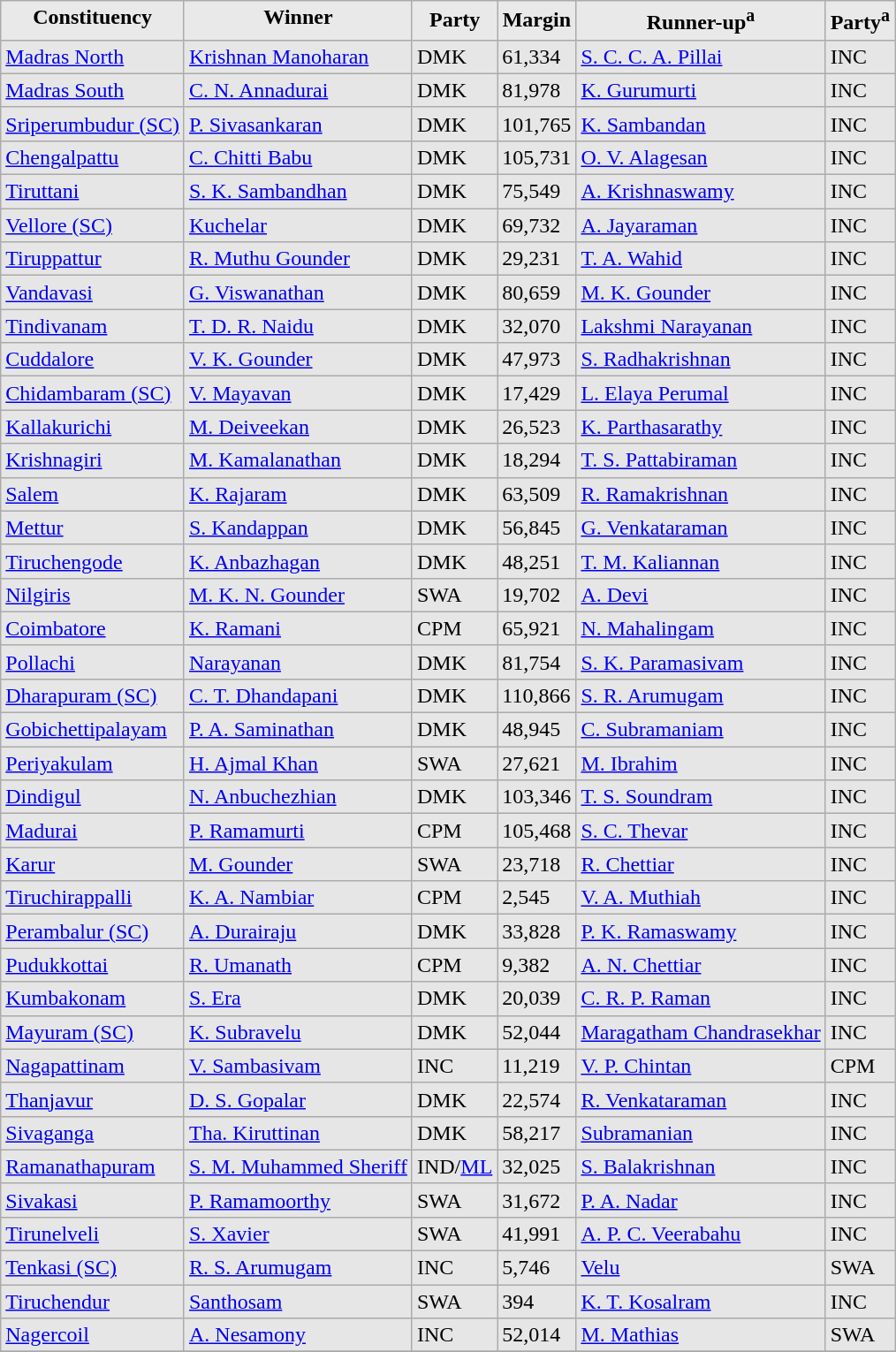<table class="wikitable sortable">
<tr>
<th style="background-color:#E9E9E9" align=left valign=top>Constituency</th>
<th style="background-color:#E9E9E9" align=left valign=top>Winner</th>
<th style="background-color:#E9E9E9" align=right>Party</th>
<th style="background-color:#E9E9E9" align=right>Margin</th>
<th style="background-color:#E9E9E9" align=right>Runner-up<sup>a</sup></th>
<th style="background-color:#E9E9E9" align=right>Party<sup>a</sup></th>
</tr>
<tr bgcolor=#E6E6E6>
<td><a href='#'>Madras North</a></td>
<td><a href='#'>Krishnan Manoharan</a></td>
<td>DMK</td>
<td>61,334</td>
<td><a href='#'>S. C. C. A. Pillai</a></td>
<td>INC</td>
</tr>
<tr bgcolor=#E6E6E6>
<td><a href='#'>Madras South</a></td>
<td><a href='#'>C. N. Annadurai</a></td>
<td>DMK</td>
<td>81,978</td>
<td><a href='#'>K. Gurumurti</a></td>
<td>INC</td>
</tr>
<tr bgcolor=#E6E6E6>
<td><a href='#'>Sriperumbudur (SC)</a></td>
<td><a href='#'>P. Sivasankaran</a></td>
<td>DMK</td>
<td>101,765</td>
<td><a href='#'>K. Sambandan</a></td>
<td>INC</td>
</tr>
<tr bgcolor=#E6E6E6>
<td><a href='#'>Chengalpattu</a></td>
<td><a href='#'>C. Chitti Babu</a></td>
<td>DMK</td>
<td>105,731</td>
<td><a href='#'>O. V. Alagesan</a></td>
<td>INC</td>
</tr>
<tr bgcolor=#E6E6E6>
<td><a href='#'>Tiruttani</a></td>
<td><a href='#'>S. K. Sambandhan</a></td>
<td>DMK</td>
<td>75,549</td>
<td><a href='#'>A. Krishnaswamy</a></td>
<td>INC</td>
</tr>
<tr bgcolor=#E6E6E6>
<td><a href='#'>Vellore (SC)</a></td>
<td><a href='#'>Kuchelar</a></td>
<td>DMK</td>
<td>69,732</td>
<td><a href='#'>A. Jayaraman</a></td>
<td>INC</td>
</tr>
<tr bgcolor=#E6E6E6>
<td><a href='#'>Tiruppattur</a></td>
<td><a href='#'>R. Muthu Gounder</a></td>
<td>DMK</td>
<td>29,231</td>
<td><a href='#'>T. A. Wahid</a></td>
<td>INC</td>
</tr>
<tr bgcolor=#E6E6E6>
<td><a href='#'>Vandavasi</a></td>
<td><a href='#'>G. Viswanathan</a></td>
<td>DMK</td>
<td>80,659</td>
<td><a href='#'>M. K. Gounder</a></td>
<td>INC</td>
</tr>
<tr bgcolor=#E6E6E6>
<td><a href='#'>Tindivanam</a></td>
<td><a href='#'>T. D. R. Naidu</a></td>
<td>DMK</td>
<td>32,070</td>
<td><a href='#'>Lakshmi Narayanan</a></td>
<td>INC</td>
</tr>
<tr bgcolor=#E6E6E6>
<td><a href='#'>Cuddalore</a></td>
<td><a href='#'>V. K. Gounder</a></td>
<td>DMK</td>
<td>47,973</td>
<td><a href='#'>S. Radhakrishnan</a></td>
<td>INC</td>
</tr>
<tr bgcolor=#E6E6E6>
<td><a href='#'>Chidambaram (SC)</a></td>
<td><a href='#'>V. Mayavan</a></td>
<td>DMK</td>
<td>17,429</td>
<td><a href='#'>L. Elaya Perumal</a></td>
<td>INC</td>
</tr>
<tr bgcolor=#E6E6E6>
<td><a href='#'>Kallakurichi</a></td>
<td><a href='#'>M. Deiveekan</a></td>
<td>DMK</td>
<td>26,523</td>
<td><a href='#'>K. Parthasarathy</a></td>
<td>INC</td>
</tr>
<tr bgcolor=#E6E6E6>
<td><a href='#'>Krishnagiri</a></td>
<td><a href='#'>M. Kamalanathan</a></td>
<td>DMK</td>
<td>18,294</td>
<td><a href='#'>T. S. Pattabiraman</a></td>
<td>INC</td>
</tr>
<tr bgcolor=#E6E6E6>
<td><a href='#'>Salem</a></td>
<td><a href='#'>K. Rajaram</a></td>
<td>DMK</td>
<td>63,509</td>
<td><a href='#'>R. Ramakrishnan</a></td>
<td>INC</td>
</tr>
<tr bgcolor=#E6E6E6>
<td><a href='#'>Mettur</a></td>
<td><a href='#'>S. Kandappan</a></td>
<td>DMK</td>
<td>56,845</td>
<td><a href='#'>G. Venkataraman</a></td>
<td>INC</td>
</tr>
<tr bgcolor=#E6E6E6>
<td><a href='#'>Tiruchengode</a></td>
<td><a href='#'>K. Anbazhagan</a></td>
<td>DMK</td>
<td>48,251</td>
<td><a href='#'>T. M. Kaliannan</a></td>
<td>INC</td>
</tr>
<tr bgcolor=#E6E6E6>
<td><a href='#'>Nilgiris</a></td>
<td><a href='#'>M. K. N. Gounder</a></td>
<td>SWA</td>
<td>19,702</td>
<td><a href='#'>A. Devi</a></td>
<td>INC</td>
</tr>
<tr bgcolor=#E6E6E6>
<td><a href='#'>Coimbatore</a></td>
<td><a href='#'>K. Ramani</a></td>
<td>CPM</td>
<td>65,921</td>
<td><a href='#'>N. Mahalingam</a></td>
<td>INC</td>
</tr>
<tr bgcolor=#E6E6E6>
<td><a href='#'>Pollachi</a></td>
<td><a href='#'>Narayanan</a></td>
<td>DMK</td>
<td>81,754</td>
<td><a href='#'>S. K. Paramasivam</a></td>
<td>INC</td>
</tr>
<tr bgcolor=#E6E6E6>
<td><a href='#'>Dharapuram (SC)</a></td>
<td><a href='#'>C. T. Dhandapani</a></td>
<td>DMK</td>
<td>110,866</td>
<td><a href='#'>S. R. Arumugam</a></td>
<td>INC</td>
</tr>
<tr bgcolor=#E6E6E6>
<td><a href='#'>Gobichettipalayam</a></td>
<td><a href='#'>P. A. Saminathan</a></td>
<td>DMK</td>
<td>48,945</td>
<td><a href='#'>C. Subramaniam</a></td>
<td>INC</td>
</tr>
<tr bgcolor=#E6E6E6>
<td><a href='#'>Periyakulam</a></td>
<td><a href='#'>H. Ajmal Khan</a></td>
<td>SWA</td>
<td>27,621</td>
<td><a href='#'>M. Ibrahim</a></td>
<td>INC</td>
</tr>
<tr bgcolor=#E6E6E6>
<td><a href='#'>Dindigul</a></td>
<td><a href='#'>N. Anbuchezhian</a></td>
<td>DMK</td>
<td>103,346</td>
<td><a href='#'>T. S. Soundram</a></td>
<td>INC</td>
</tr>
<tr bgcolor=#E6E6E6>
<td><a href='#'>Madurai</a></td>
<td><a href='#'>P. Ramamurti</a></td>
<td>CPM</td>
<td>105,468</td>
<td><a href='#'>S. C. Thevar</a></td>
<td>INC</td>
</tr>
<tr bgcolor=#E6E6E6>
<td><a href='#'>Karur</a></td>
<td><a href='#'>M. Gounder</a></td>
<td>SWA</td>
<td>23,718</td>
<td><a href='#'>R. Chettiar</a></td>
<td>INC</td>
</tr>
<tr bgcolor=#E6E6E6>
<td><a href='#'>Tiruchirappalli</a></td>
<td><a href='#'>K. A. Nambiar</a></td>
<td>CPM</td>
<td>2,545</td>
<td><a href='#'>V. A. Muthiah</a></td>
<td>INC</td>
</tr>
<tr bgcolor=#E6E6E6>
<td><a href='#'>Perambalur (SC)</a></td>
<td><a href='#'>A. Durairaju</a></td>
<td>DMK</td>
<td>33,828</td>
<td><a href='#'>P. K. Ramaswamy</a></td>
<td>INC</td>
</tr>
<tr bgcolor=#E6E6E6>
<td><a href='#'>Pudukkottai</a></td>
<td><a href='#'>R. Umanath</a></td>
<td>CPM</td>
<td>9,382</td>
<td><a href='#'>A. N. Chettiar</a></td>
<td>INC</td>
</tr>
<tr bgcolor=#E6E6E6>
<td><a href='#'>Kumbakonam</a></td>
<td><a href='#'>S. Era</a></td>
<td>DMK</td>
<td>20,039</td>
<td><a href='#'>C. R. P. Raman</a></td>
<td>INC</td>
</tr>
<tr bgcolor=#E6E6E6>
<td><a href='#'>Mayuram (SC)</a></td>
<td><a href='#'>K. Subravelu</a></td>
<td>DMK</td>
<td>52,044</td>
<td><a href='#'>Maragatham Chandrasekhar</a></td>
<td>INC</td>
</tr>
<tr bgcolor=#E6E6E6>
<td><a href='#'>Nagapattinam</a></td>
<td><a href='#'>V. Sambasivam</a></td>
<td>INC</td>
<td>11,219</td>
<td><a href='#'>V. P. Chintan</a></td>
<td>CPM</td>
</tr>
<tr bgcolor=#E6E6E6>
<td><a href='#'>Thanjavur</a></td>
<td><a href='#'>D. S. Gopalar</a></td>
<td>DMK</td>
<td>22,574</td>
<td><a href='#'>R. Venkataraman</a></td>
<td>INC</td>
</tr>
<tr bgcolor=#E6E6E6>
<td><a href='#'>Sivaganga</a></td>
<td><a href='#'>Tha. Kiruttinan</a></td>
<td>DMK</td>
<td>58,217</td>
<td><a href='#'>Subramanian</a></td>
<td>INC</td>
</tr>
<tr bgcolor=#E6E6E6>
<td><a href='#'>Ramanathapuram</a></td>
<td><a href='#'>S. M. Muhammed Sheriff</a></td>
<td>IND/<a href='#'>ML</a></td>
<td>32,025</td>
<td><a href='#'>S. Balakrishnan</a></td>
<td>INC</td>
</tr>
<tr bgcolor=#E6E6E6>
<td><a href='#'>Sivakasi</a></td>
<td><a href='#'>P. Ramamoorthy</a></td>
<td>SWA</td>
<td>31,672</td>
<td><a href='#'>P. A. Nadar</a></td>
<td>INC</td>
</tr>
<tr bgcolor=#E6E6E6>
<td><a href='#'>Tirunelveli</a></td>
<td><a href='#'>S. Xavier</a></td>
<td>SWA</td>
<td>41,991</td>
<td><a href='#'>A. P. C. Veerabahu</a></td>
<td>INC</td>
</tr>
<tr bgcolor=#E6E6E6>
<td><a href='#'>Tenkasi (SC)</a></td>
<td><a href='#'>R. S. Arumugam</a></td>
<td>INC</td>
<td>5,746</td>
<td><a href='#'>Velu</a></td>
<td>SWA</td>
</tr>
<tr bgcolor=#E6E6E6>
<td><a href='#'>Tiruchendur</a></td>
<td><a href='#'>Santhosam</a></td>
<td>SWA</td>
<td>394</td>
<td><a href='#'>K. T. Kosalram</a></td>
<td>INC</td>
</tr>
<tr bgcolor=#E6E6E6>
<td><a href='#'>Nagercoil</a></td>
<td><a href='#'>A. Nesamony</a></td>
<td>INC</td>
<td>52,014</td>
<td><a href='#'>M. Mathias</a></td>
<td>SWA</td>
</tr>
<tr>
</tr>
</table>
